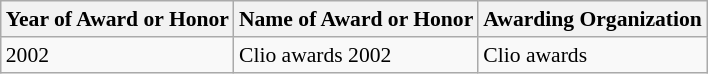<table class="wikitable" style="font-size:90%;">
<tr>
<th>Year of Award or Honor</th>
<th>Name of Award or Honor</th>
<th>Awarding Organization</th>
</tr>
<tr>
<td>2002</td>
<td>Clio awards 2002 </td>
<td>Clio awards</td>
</tr>
</table>
